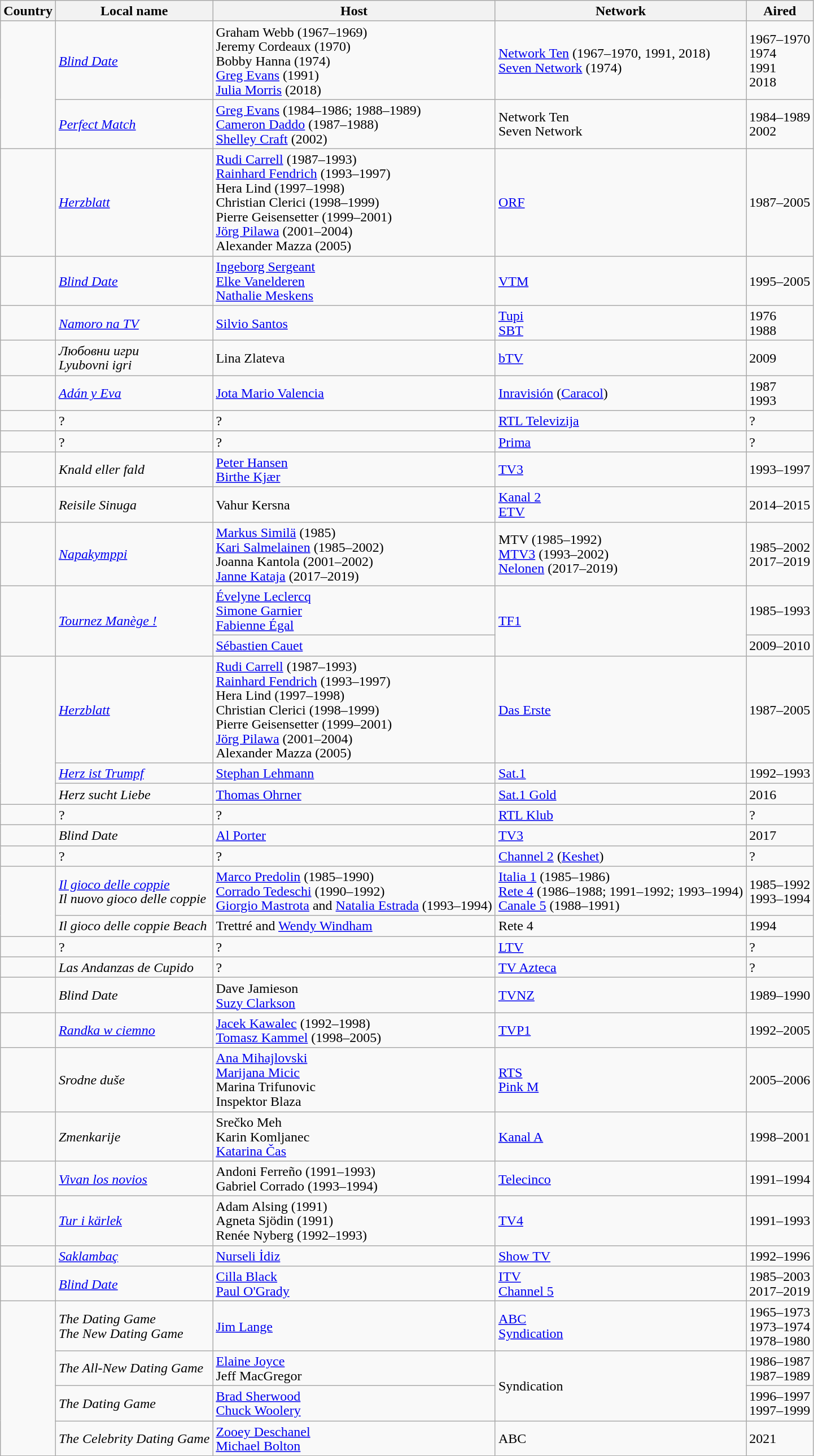<table class="wikitable" style="text-align:left; line-height:17px;">
<tr>
<th>Country</th>
<th>Local name</th>
<th>Host</th>
<th>Network</th>
<th>Aired</th>
</tr>
<tr>
<td rowspan=2></td>
<td><a href='#'><em>Blind Date</em></a></td>
<td>Graham Webb (1967–1969)<br>Jeremy Cordeaux (1970)<br>Bobby Hanna (1974)<br><a href='#'>Greg Evans</a> (1991)<br><a href='#'>Julia Morris</a> (2018)</td>
<td><a href='#'>Network Ten</a> (1967–1970, 1991, 2018)<br><a href='#'>Seven Network</a> (1974)</td>
<td>1967–1970<br>1974<br>1991<br>2018</td>
</tr>
<tr>
<td><em><a href='#'>Perfect Match</a></em></td>
<td><a href='#'>Greg Evans</a> (1984–1986; 1988–1989)<br><a href='#'>Cameron Daddo</a> (1987–1988)<br><a href='#'>Shelley Craft</a> (2002)</td>
<td>Network Ten<br>Seven Network</td>
<td>1984–1989<br>2002</td>
</tr>
<tr>
<td></td>
<td><em><a href='#'>Herzblatt</a></em></td>
<td><a href='#'>Rudi Carrell</a> (1987–1993)<br><a href='#'>Rainhard Fendrich</a> (1993–1997)<br>Hera Lind (1997–1998)<br>Christian Clerici (1998–1999)<br>Pierre Geisensetter (1999–2001)<br><a href='#'>Jörg Pilawa</a> (2001–2004)<br>Alexander Mazza (2005)</td>
<td><a href='#'>ORF</a></td>
<td>1987–2005</td>
</tr>
<tr>
<td></td>
<td><em><a href='#'>Blind Date</a></em></td>
<td><a href='#'>Ingeborg Sergeant</a><br><a href='#'>Elke Vanelderen</a><br><a href='#'>Nathalie Meskens</a></td>
<td><a href='#'>VTM</a></td>
<td>1995–2005</td>
</tr>
<tr>
<td></td>
<td><em><a href='#'>Namoro na TV</a></em></td>
<td><a href='#'>Silvio Santos</a></td>
<td><a href='#'>Tupi</a><br><a href='#'>SBT</a></td>
<td>1976<br>1988</td>
</tr>
<tr>
<td></td>
<td><em>Любовни игри<br>Lyubovni igri</em></td>
<td>Lina Zlateva</td>
<td><a href='#'>bTV</a></td>
<td>2009</td>
</tr>
<tr>
<td></td>
<td><em><a href='#'>Adán y Eva</a></em></td>
<td><a href='#'>Jota Mario Valencia</a></td>
<td><a href='#'>Inravisión</a> (<a href='#'>Caracol</a>)</td>
<td>1987<br>1993</td>
</tr>
<tr>
<td></td>
<td>?</td>
<td>?</td>
<td><a href='#'>RTL Televizija</a></td>
<td>?</td>
</tr>
<tr>
<td></td>
<td>?</td>
<td>?</td>
<td><a href='#'>Prima</a></td>
<td>?</td>
</tr>
<tr>
<td></td>
<td><em>Knald eller fald</em></td>
<td><a href='#'>Peter Hansen</a><br><a href='#'>Birthe Kjær</a></td>
<td><a href='#'>TV3</a></td>
<td>1993–1997</td>
</tr>
<tr>
<td></td>
<td><em>Reisile Sinuga</em></td>
<td>Vahur Kersna</td>
<td><a href='#'>Kanal 2</a><br><a href='#'>ETV</a></td>
<td>2014–2015</td>
</tr>
<tr>
<td></td>
<td><a href='#'><em>Napakymppi</em></a></td>
<td><a href='#'>Markus Similä</a> (1985)<br><a href='#'>Kari Salmelainen</a> (1985–2002)<br>Joanna Kantola (2001–2002)<br><a href='#'>Janne Kataja</a> (2017–2019)</td>
<td>MTV (1985–1992)<br><a href='#'>MTV3</a> (1993–2002)<br><a href='#'>Nelonen</a> (2017–2019)</td>
<td>1985–2002<br>2017–2019</td>
</tr>
<tr>
<td rowspan=2></td>
<td rowspan=2><a href='#'><em>Tournez Manège !</em></a></td>
<td><a href='#'>Évelyne Leclercq</a><br><a href='#'>Simone Garnier</a><br><a href='#'>Fabienne Égal</a></td>
<td rowspan=2><a href='#'>TF1</a></td>
<td>1985–1993</td>
</tr>
<tr>
<td><a href='#'>Sébastien Cauet</a></td>
<td>2009–2010</td>
</tr>
<tr>
<td rowspan=3></td>
<td><em><a href='#'>Herzblatt</a></em></td>
<td><a href='#'>Rudi Carrell</a> (1987–1993)<br><a href='#'>Rainhard Fendrich</a> (1993–1997)<br>Hera Lind (1997–1998)<br>Christian Clerici (1998–1999)<br>Pierre Geisensetter (1999–2001)<br><a href='#'>Jörg Pilawa</a> (2001–2004)<br>Alexander Mazza (2005)</td>
<td><a href='#'>Das Erste</a></td>
<td>1987–2005</td>
</tr>
<tr>
<td><em><a href='#'>Herz ist Trumpf</a></em></td>
<td><a href='#'>Stephan Lehmann</a></td>
<td><a href='#'>Sat.1</a></td>
<td>1992–1993</td>
</tr>
<tr>
<td><em>Herz sucht Liebe</em></td>
<td><a href='#'>Thomas Ohrner</a></td>
<td><a href='#'>Sat.1 Gold</a></td>
<td>2016</td>
</tr>
<tr>
<td></td>
<td>?</td>
<td>?</td>
<td><a href='#'>RTL Klub</a></td>
<td>?</td>
</tr>
<tr>
<td></td>
<td><em>Blind Date</em></td>
<td><a href='#'>Al Porter</a></td>
<td><a href='#'>TV3</a></td>
<td>2017</td>
</tr>
<tr>
<td></td>
<td>?</td>
<td>?</td>
<td><a href='#'>Channel 2</a> (<a href='#'>Keshet</a>)</td>
<td>?</td>
</tr>
<tr>
<td rowspan=2></td>
<td><em><a href='#'>Il gioco delle coppie</a></em><br><em>Il nuovo gioco delle coppie</em></td>
<td><a href='#'>Marco Predolin</a> (1985–1990)<br><a href='#'>Corrado Tedeschi</a> (1990–1992)<br><a href='#'>Giorgio Mastrota</a> and <a href='#'>Natalia Estrada</a> (1993–1994)</td>
<td><a href='#'>Italia 1</a> (1985–1986)<br><a href='#'>Rete 4</a> (1986–1988; 1991–1992; 1993–1994)<br><a href='#'>Canale 5</a> (1988–1991)</td>
<td>1985–1992<br>1993–1994</td>
</tr>
<tr>
<td><em>Il gioco delle coppie Beach</em></td>
<td>Trettré and <a href='#'>Wendy Windham</a></td>
<td>Rete 4</td>
<td>1994</td>
</tr>
<tr>
<td></td>
<td>?</td>
<td>?</td>
<td><a href='#'>LTV</a></td>
<td>?</td>
</tr>
<tr>
<td></td>
<td><em>Las Andanzas de Cupido</em></td>
<td>?</td>
<td><a href='#'>TV Azteca</a></td>
<td>?</td>
</tr>
<tr>
<td></td>
<td><em>Blind Date</em></td>
<td>Dave Jamieson<br><a href='#'>Suzy Clarkson</a></td>
<td><a href='#'>TVNZ</a></td>
<td>1989–1990</td>
</tr>
<tr>
<td></td>
<td><em><a href='#'>Randka w ciemno</a></em></td>
<td><a href='#'>Jacek Kawalec</a> (1992–1998)<br><a href='#'>Tomasz Kammel</a> (1998–2005)</td>
<td><a href='#'>TVP1</a></td>
<td>1992–2005</td>
</tr>
<tr>
<td></td>
<td><em>Srodne duše</em></td>
<td><a href='#'>Ana Mihajlovski</a><br><a href='#'>Marijana Micic</a><br>Marina Trifunovic<br>Inspektor Blaza</td>
<td><a href='#'>RTS</a><br><a href='#'>Pink M</a></td>
<td>2005–2006</td>
</tr>
<tr>
<td></td>
<td><em>Zmenkarije</em></td>
<td>Srečko Meh<br>Karin Komljanec<br><a href='#'>Katarina Čas</a></td>
<td><a href='#'>Kanal A</a></td>
<td>1998–2001</td>
</tr>
<tr>
<td></td>
<td><em><a href='#'>Vivan los novios</a></em></td>
<td>Andoni Ferreño (1991–1993)<br>Gabriel Corrado (1993–1994)</td>
<td><a href='#'>Telecinco</a></td>
<td>1991–1994</td>
</tr>
<tr>
<td></td>
<td><em><a href='#'>Tur i kärlek</a></em></td>
<td>Adam Alsing (1991)<br>Agneta Sjödin (1991)<br>Renée Nyberg (1992–1993)</td>
<td><a href='#'>TV4</a></td>
<td>1991–1993</td>
</tr>
<tr>
<td></td>
<td><em><a href='#'>Saklambaç</a></em></td>
<td><a href='#'>Nurseli İdiz</a></td>
<td><a href='#'>Show TV</a></td>
<td>1992–1996</td>
</tr>
<tr>
<td></td>
<td><em><a href='#'>Blind Date</a></em></td>
<td><a href='#'>Cilla Black</a><br><a href='#'>Paul O'Grady</a></td>
<td><a href='#'>ITV</a><br><a href='#'>Channel 5</a></td>
<td>1985–2003<br>2017–2019</td>
</tr>
<tr>
<td rowspan=4></td>
<td><em>The Dating Game</em><br><em>The New Dating Game</em></td>
<td><a href='#'>Jim Lange</a></td>
<td><a href='#'>ABC</a><br><a href='#'>Syndication</a></td>
<td>1965–1973<br>1973–1974<br>1978–1980</td>
</tr>
<tr>
<td><em>The All-New Dating Game</em></td>
<td><a href='#'>Elaine Joyce</a><br>Jeff MacGregor</td>
<td rowspan=2>Syndication</td>
<td>1986–1987<br>1987–1989</td>
</tr>
<tr>
<td><em>The Dating Game</em></td>
<td><a href='#'>Brad Sherwood</a><br><a href='#'>Chuck Woolery</a></td>
<td>1996–1997<br>1997–1999</td>
</tr>
<tr>
<td><em>The Celebrity Dating Game</em></td>
<td><a href='#'>Zooey Deschanel</a><br><a href='#'>Michael Bolton</a></td>
<td>ABC</td>
<td>2021</td>
</tr>
</table>
